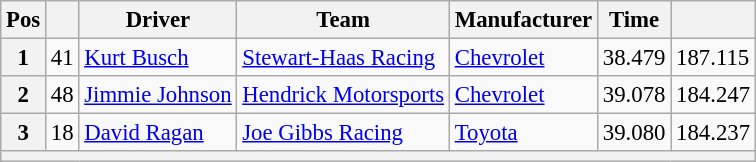<table class="wikitable" style="font-size:95%">
<tr>
<th>Pos</th>
<th></th>
<th>Driver</th>
<th>Team</th>
<th>Manufacturer</th>
<th>Time</th>
<th></th>
</tr>
<tr>
<th>1</th>
<td>41</td>
<td><a href='#'>Kurt Busch</a></td>
<td><a href='#'>Stewart-Haas Racing</a></td>
<td><a href='#'>Chevrolet</a></td>
<td>38.479</td>
<td>187.115</td>
</tr>
<tr>
<th>2</th>
<td>48</td>
<td><a href='#'>Jimmie Johnson</a></td>
<td><a href='#'>Hendrick Motorsports</a></td>
<td><a href='#'>Chevrolet</a></td>
<td>39.078</td>
<td>184.247</td>
</tr>
<tr>
<th>3</th>
<td>18</td>
<td><a href='#'>David Ragan</a></td>
<td><a href='#'>Joe Gibbs Racing</a></td>
<td><a href='#'>Toyota</a></td>
<td>39.080</td>
<td>184.237</td>
</tr>
<tr>
<th colspan="7"></th>
</tr>
</table>
